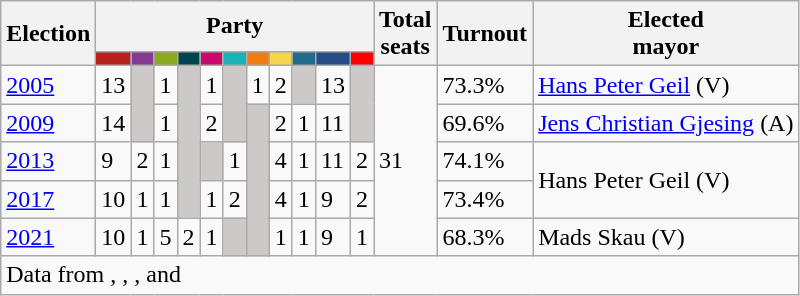<table class="wikitable">
<tr>
<th rowspan="2">Election</th>
<th colspan="11">Party</th>
<th rowspan="2">Total<br>seats</th>
<th rowspan="2">Turnout</th>
<th rowspan="2">Elected<br>mayor</th>
</tr>
<tr>
<td style="background:#B5211D;"><strong><a href='#'></a></strong></td>
<td style="background:#843A93;"><strong><a href='#'></a></strong></td>
<td style="background:#89A920;"><strong><a href='#'></a></strong></td>
<td style="background:#004450;"><strong><a href='#'></a></strong></td>
<td style="background:#C9096C;"><strong><a href='#'></a></strong></td>
<td style="background:#1CB1B7;"><strong><a href='#'></a></strong></td>
<td style="background:#EC7D14;"><strong><a href='#'></a></strong></td>
<td style="background:#F4D44D;"><strong><a href='#'></a></strong></td>
<td style="background:#236B8E;"><strong><a href='#'></a></strong></td>
<td style="background:#254C85;"><strong><a href='#'></a></strong></td>
<td style="background:#FF0000;"><strong><a href='#'></a></strong></td>
</tr>
<tr>
<td><a href='#'>2005</a></td>
<td>13</td>
<td style="background:#CDC9C9;" rowspan="2"></td>
<td>1</td>
<td style="background:#CDC9C9;" rowspan="4"></td>
<td>1</td>
<td style="background:#CDC9C9;" rowspan="2"></td>
<td>1</td>
<td>2</td>
<td style="background:#CDC9C9;"></td>
<td>13</td>
<td style="background:#CDC9C9;" rowspan="2"></td>
<td rowspan="5">31</td>
<td>73.3%</td>
<td><a href='#'>Hans Peter Geil</a> (V)</td>
</tr>
<tr>
<td><a href='#'>2009</a></td>
<td>14</td>
<td>1</td>
<td>2</td>
<td style="background:#CDC9C9;" rowspan="4"></td>
<td>2</td>
<td>1</td>
<td>11</td>
<td>69.6%</td>
<td><a href='#'>Jens Christian Gjesing</a> (A)</td>
</tr>
<tr>
<td><a href='#'>2013</a></td>
<td>9</td>
<td>2</td>
<td>1</td>
<td style="background:#CDC9C9;"></td>
<td>1</td>
<td>4</td>
<td>1</td>
<td>11</td>
<td>2</td>
<td>74.1%</td>
<td rowspan="2">Hans Peter Geil (V)</td>
</tr>
<tr>
<td><a href='#'>2017</a></td>
<td>10</td>
<td>1</td>
<td>1</td>
<td>1</td>
<td>2</td>
<td>4</td>
<td>1</td>
<td>9</td>
<td>2</td>
<td>73.4%</td>
</tr>
<tr>
<td><a href='#'>2021</a></td>
<td>10</td>
<td>1</td>
<td>5</td>
<td>2</td>
<td>1</td>
<td style="background:#CDC9C9;"></td>
<td>1</td>
<td>1</td>
<td>9</td>
<td>1</td>
<td>68.3%</td>
<td>Mads Skau (V)</td>
</tr>
<tr>
<td colspan="15">Data from , , ,  and </td>
</tr>
</table>
